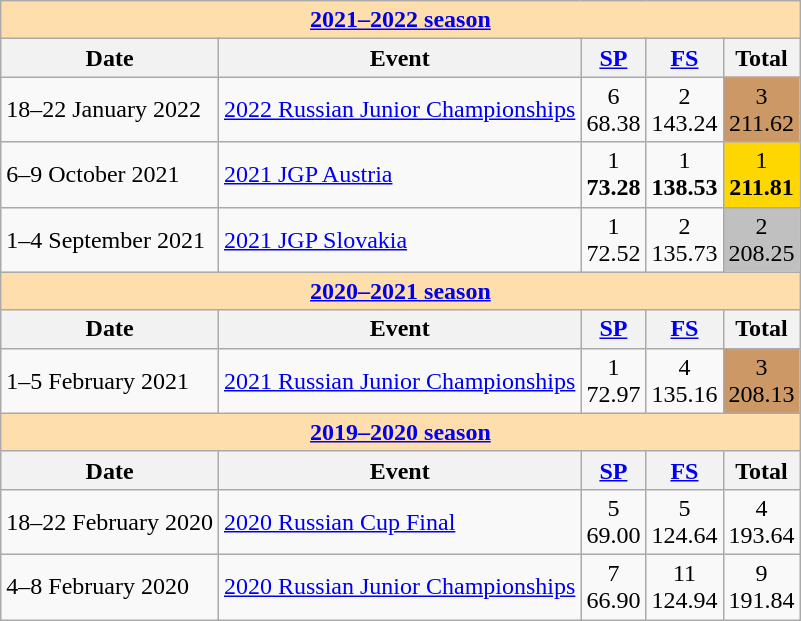<table class="wikitable">
<tr>
<td style="background-color: #ffdead; " colspan=5 align=center><a href='#'><strong>2021–2022 season</strong></a></td>
</tr>
<tr>
<th>Date</th>
<th>Event</th>
<th><a href='#'>SP</a></th>
<th><a href='#'>FS</a></th>
<th>Total</th>
</tr>
<tr>
<td>18–22 January 2022</td>
<td><a href='#'>2022 Russian Junior Championships</a></td>
<td align=center>6 <br> 68.38</td>
<td align=center>2 <br> 143.24</td>
<td align=center bgcolor=cc9966>3 <br> 211.62</td>
</tr>
<tr>
<td>6–9 October 2021</td>
<td><a href='#'>2021 JGP Austria</a></td>
<td align=center>1 <br> <strong>73.28</strong></td>
<td align=center>1 <br> <strong>138.53</strong></td>
<td align=center bgcolor=gold>1 <br> <strong>211.81</strong></td>
</tr>
<tr>
<td>1–4 September 2021</td>
<td><a href='#'>2021 JGP Slovakia</a></td>
<td align=center>1 <br> 72.52</td>
<td align=center>2 <br> 135.73</td>
<td align=center bgcolor=silver>2 <br> 208.25</td>
</tr>
<tr>
<td style="background-color: #ffdead; " colspan=5 align=center><a href='#'><strong>2020–2021 season</strong></a></td>
</tr>
<tr>
<th>Date</th>
<th>Event</th>
<th><a href='#'>SP</a></th>
<th><a href='#'>FS</a></th>
<th>Total</th>
</tr>
<tr>
<td>1–5 February 2021</td>
<td><a href='#'>2021 Russian Junior Championships</a></td>
<td align=center>1 <br> 72.97</td>
<td align=center>4 <br> 135.16</td>
<td align=center bgcolor=cc9966>3 <br> 208.13</td>
</tr>
<tr>
<td style="background-color: #ffdead; " colspan=5 align=center><a href='#'><strong>2019–2020 season</strong></a></td>
</tr>
<tr>
<th>Date</th>
<th>Event</th>
<th><a href='#'>SP</a></th>
<th><a href='#'>FS</a></th>
<th>Total</th>
</tr>
<tr>
<td>18–22 February 2020</td>
<td><a href='#'>2020 Russian Cup Final</a></td>
<td align=center>5 <br> 69.00</td>
<td align=center>5 <br> 124.64</td>
<td align=center>4 <br> 193.64</td>
</tr>
<tr>
<td>4–8 February 2020</td>
<td><a href='#'>2020 Russian Junior Championships</a></td>
<td align=center>7 <br> 66.90</td>
<td align=center>11 <br> 124.94</td>
<td align=center>9 <br> 191.84</td>
</tr>
</table>
